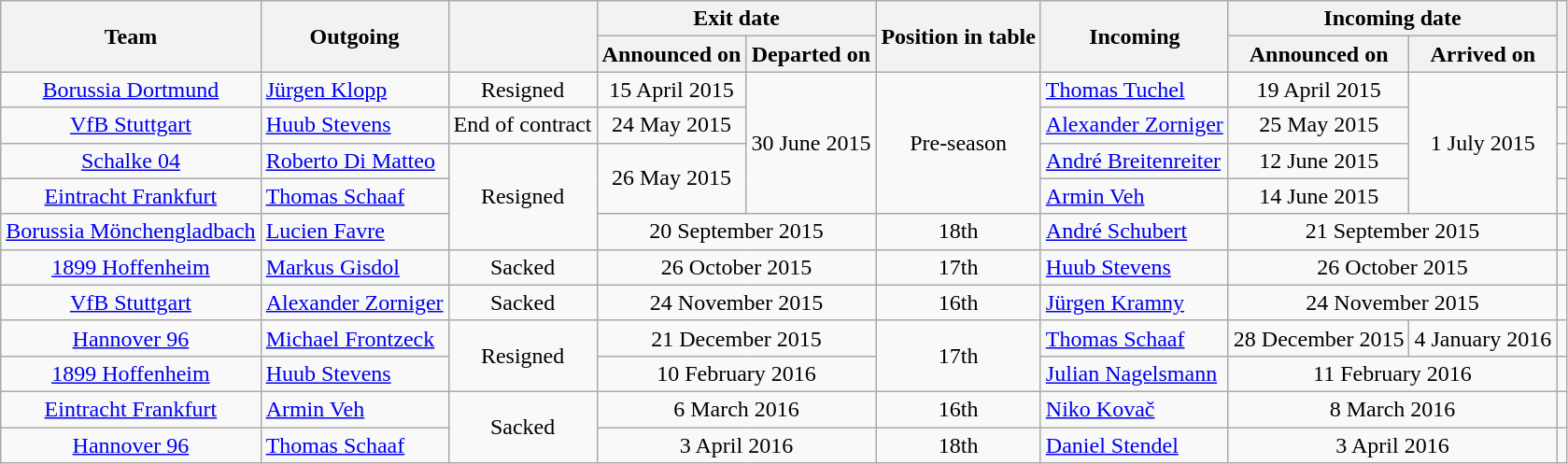<table class="wikitable" style="text-align:center">
<tr>
<th rowspan="2">Team</th>
<th rowspan="2">Outgoing</th>
<th rowspan="2"></th>
<th colspan="2">Exit date</th>
<th rowspan="2">Position in table</th>
<th rowspan="2">Incoming</th>
<th colspan="2">Incoming date</th>
<th rowspan="2"></th>
</tr>
<tr>
<th>Announced on</th>
<th>Departed on</th>
<th>Announced on</th>
<th>Arrived on</th>
</tr>
<tr>
<td><a href='#'>Borussia Dortmund</a></td>
<td align="left"> <a href='#'>Jürgen Klopp</a></td>
<td>Resigned</td>
<td>15 April 2015</td>
<td rowspan=4>30 June 2015</td>
<td rowspan="4">Pre-season</td>
<td align="left"> <a href='#'>Thomas Tuchel</a></td>
<td>19 April 2015</td>
<td rowspan=4>1 July 2015</td>
<td></td>
</tr>
<tr>
<td><a href='#'>VfB Stuttgart</a></td>
<td align="left"> <a href='#'>Huub Stevens</a></td>
<td>End of contract</td>
<td>24 May 2015</td>
<td align="left"> <a href='#'>Alexander Zorniger</a></td>
<td>25 May 2015</td>
<td></td>
</tr>
<tr>
<td><a href='#'>Schalke 04</a></td>
<td align="left"> <a href='#'>Roberto Di Matteo</a></td>
<td rowspan=3>Resigned</td>
<td rowspan=2>26 May 2015</td>
<td align="left"> <a href='#'>André Breitenreiter</a></td>
<td>12 June 2015</td>
<td></td>
</tr>
<tr>
<td><a href='#'>Eintracht Frankfurt</a></td>
<td align="left"> <a href='#'>Thomas Schaaf</a></td>
<td align="left"> <a href='#'>Armin Veh</a></td>
<td>14 June 2015</td>
<td></td>
</tr>
<tr>
<td><a href='#'>Borussia Mönchengladbach</a></td>
<td align="left"> <a href='#'>Lucien Favre</a></td>
<td colspan=2>20 September 2015</td>
<td>18th</td>
<td align="left"> <a href='#'>André Schubert</a></td>
<td colspan=2>21 September 2015</td>
<td></td>
</tr>
<tr>
<td><a href='#'>1899 Hoffenheim</a></td>
<td align="left"> <a href='#'>Markus Gisdol</a></td>
<td>Sacked</td>
<td colspan=2>26 October 2015</td>
<td>17th</td>
<td align="left"> <a href='#'>Huub Stevens</a></td>
<td colspan=2>26 October 2015</td>
<td></td>
</tr>
<tr>
<td><a href='#'>VfB Stuttgart</a></td>
<td align="left"> <a href='#'>Alexander Zorniger</a></td>
<td>Sacked</td>
<td colspan=2>24 November 2015</td>
<td>16th</td>
<td align="left"> <a href='#'>Jürgen Kramny</a></td>
<td colspan=2>24 November 2015</td>
<td></td>
</tr>
<tr>
<td><a href='#'>Hannover 96</a></td>
<td align="left"> <a href='#'>Michael Frontzeck</a></td>
<td rowspan=2>Resigned</td>
<td colspan=2>21 December 2015</td>
<td rowspan=2>17th</td>
<td align="left"> <a href='#'>Thomas Schaaf</a></td>
<td>28 December 2015</td>
<td>4 January 2016</td>
<td></td>
</tr>
<tr>
<td><a href='#'>1899 Hoffenheim</a></td>
<td align="left"> <a href='#'>Huub Stevens</a></td>
<td colspan=2>10 February 2016</td>
<td align="left"> <a href='#'>Julian Nagelsmann</a></td>
<td colspan=2>11 February 2016</td>
<td></td>
</tr>
<tr>
<td><a href='#'>Eintracht Frankfurt</a></td>
<td align="left"> <a href='#'>Armin Veh</a></td>
<td rowspan=2>Sacked</td>
<td colspan=2>6 March 2016</td>
<td>16th</td>
<td align="left"> <a href='#'>Niko Kovač</a></td>
<td colspan=2>8 March 2016</td>
<td></td>
</tr>
<tr>
<td><a href='#'>Hannover 96</a></td>
<td align="left"> <a href='#'>Thomas Schaaf</a></td>
<td colspan=2>3 April 2016</td>
<td>18th</td>
<td align="left"> <a href='#'>Daniel Stendel</a></td>
<td colspan=2>3 April 2016</td>
<td></td>
</tr>
</table>
